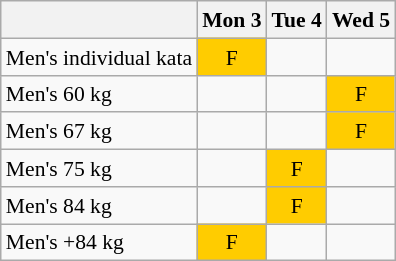<table class="wikitable" style="margin:0.5em auto; font-size:90%; line-height:1.25em; text-align:center;">
<tr>
<th></th>
<th>Mon 3</th>
<th>Tue 4</th>
<th>Wed 5</th>
</tr>
<tr>
<td align=left>Men's individual kata</td>
<td style="background-color:#FFCC00;">F</td>
<td></td>
<td></td>
</tr>
<tr>
<td align=left>Men's 60 kg</td>
<td></td>
<td></td>
<td style="background-color:#FFCC00;">F</td>
</tr>
<tr>
<td align=left>Men's 67 kg</td>
<td></td>
<td></td>
<td style="background-color:#FFCC00;">F</td>
</tr>
<tr>
<td align=left>Men's 75 kg</td>
<td></td>
<td style="background-color:#FFCC00;">F</td>
<td></td>
</tr>
<tr>
<td align=left>Men's 84 kg</td>
<td></td>
<td style="background-color:#FFCC00;">F</td>
<td></td>
</tr>
<tr>
<td align=left>Men's +84 kg</td>
<td style="background-color:#FFCC00;">F</td>
<td></td>
<td></td>
</tr>
</table>
